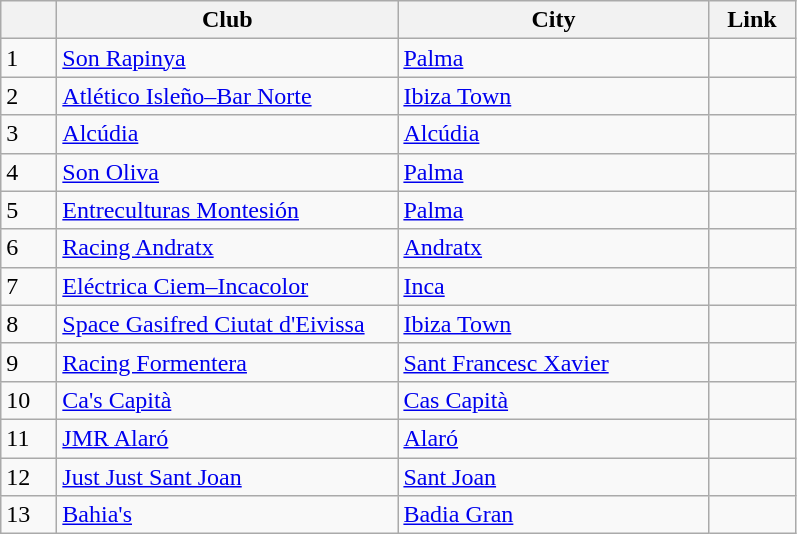<table class="wikitable sortable">
<tr>
<th width=30></th>
<th width=220>Club</th>
<th width=200>City</th>
<th width=50>Link</th>
</tr>
<tr>
<td>1</td>
<td><a href='#'>Son Rapinya</a></td>
<td><a href='#'>Palma</a></td>
<td></td>
</tr>
<tr>
<td>2</td>
<td><a href='#'>Atlético Isleño–Bar Norte</a></td>
<td><a href='#'>Ibiza Town</a></td>
<td></td>
</tr>
<tr>
<td>3</td>
<td><a href='#'>Alcúdia</a></td>
<td><a href='#'>Alcúdia</a></td>
<td></td>
</tr>
<tr>
<td>4</td>
<td><a href='#'>Son Oliva</a></td>
<td><a href='#'>Palma</a></td>
<td></td>
</tr>
<tr>
<td>5</td>
<td><a href='#'>Entreculturas Montesión</a></td>
<td><a href='#'>Palma</a></td>
<td></td>
</tr>
<tr>
<td>6</td>
<td><a href='#'>Racing Andratx</a></td>
<td><a href='#'>Andratx</a></td>
<td></td>
</tr>
<tr>
<td>7</td>
<td><a href='#'>Eléctrica Ciem–Incacolor</a></td>
<td><a href='#'>Inca</a></td>
<td></td>
</tr>
<tr>
<td>8</td>
<td><a href='#'>Space Gasifred Ciutat d'Eivissa</a></td>
<td><a href='#'>Ibiza Town</a></td>
<td></td>
</tr>
<tr>
<td>9</td>
<td><a href='#'>Racing Formentera</a></td>
<td><a href='#'>Sant Francesc Xavier</a></td>
<td></td>
</tr>
<tr>
<td>10</td>
<td><a href='#'>Ca's Capità</a></td>
<td><a href='#'>Cas Capità</a></td>
<td></td>
</tr>
<tr>
<td>11</td>
<td><a href='#'>JMR Alaró</a></td>
<td><a href='#'>Alaró</a></td>
<td></td>
</tr>
<tr>
<td>12</td>
<td><a href='#'>Just Just Sant Joan</a></td>
<td><a href='#'>Sant Joan</a></td>
<td></td>
</tr>
<tr>
<td>13</td>
<td><a href='#'>Bahia's</a></td>
<td><a href='#'>Badia Gran</a></td>
<td></td>
</tr>
</table>
